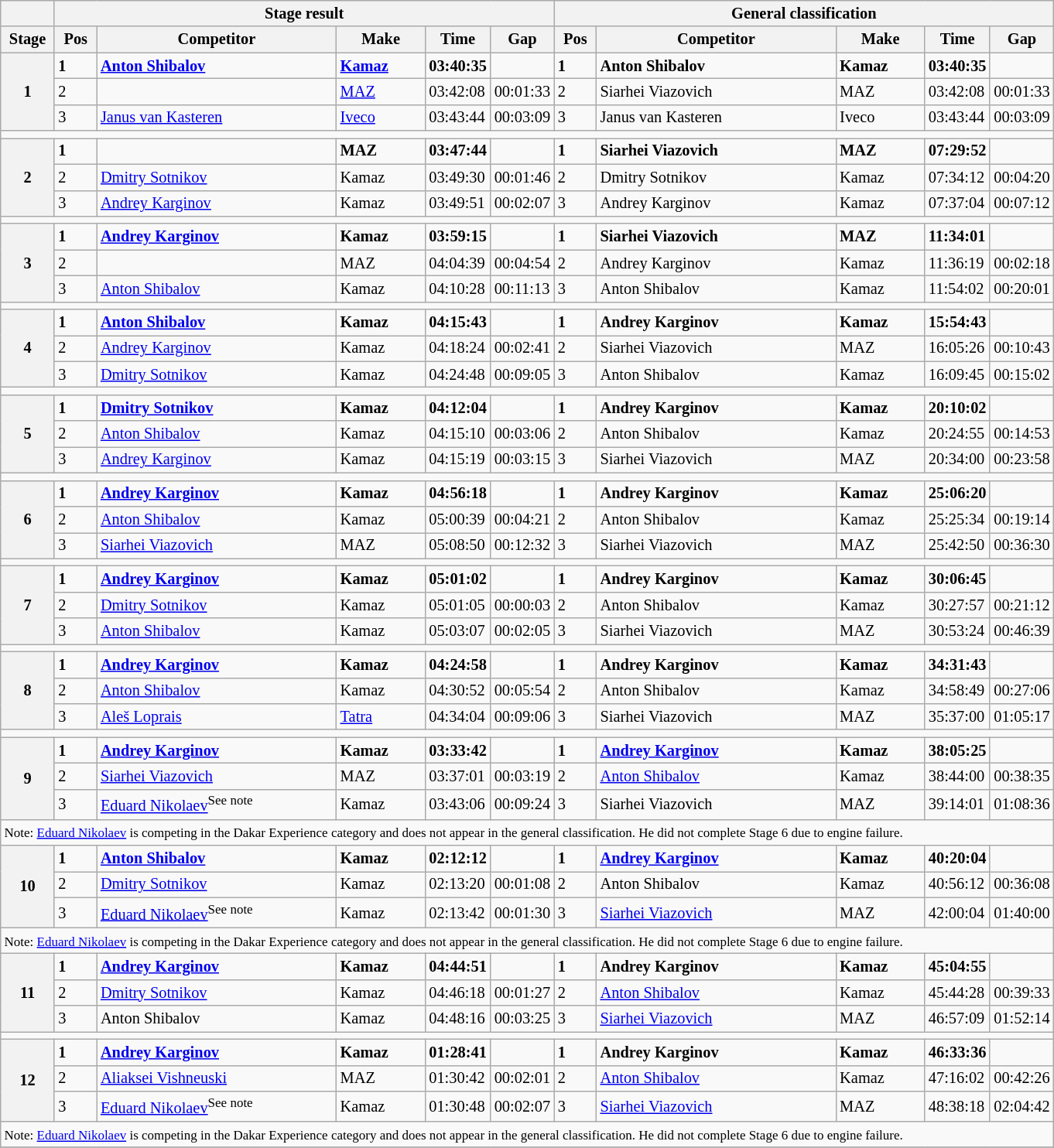<table class="wikitable" style="font-size:85%;">
<tr>
<th></th>
<th colspan=5>Stage result</th>
<th colspan=5>General classification</th>
</tr>
<tr>
<th width="40px">Stage</th>
<th width="30px">Pos</th>
<th width="200px">Competitor</th>
<th width="70px">Make</th>
<th width="40px">Time</th>
<th width="40px">Gap</th>
<th width="30px">Pos</th>
<th width="200px">Competitor</th>
<th width="70px">Make</th>
<th width="40px">Time</th>
<th width="40px">Gap</th>
</tr>
<tr>
<th rowspan=3>1</th>
<td><strong>1</strong></td>
<td><strong> <a href='#'>Anton Shibalov</a></strong></td>
<td><strong><a href='#'>Kamaz</a></strong></td>
<td><strong> 03:40:35</strong></td>
<td></td>
<td><strong>1</strong></td>
<td><strong> Anton Shibalov</strong></td>
<td><strong>Kamaz</strong></td>
<td><strong> 03:40:35</strong></td>
<td></td>
</tr>
<tr>
<td>2</td>
<td> </td>
<td><a href='#'>MAZ</a></td>
<td>03:42:08</td>
<td>00:01:33</td>
<td>2</td>
<td> Siarhei Viazovich</td>
<td>MAZ</td>
<td>03:42:08</td>
<td>00:01:33</td>
</tr>
<tr>
<td>3</td>
<td> <a href='#'>Janus van Kasteren</a></td>
<td><a href='#'>Iveco</a></td>
<td>03:43:44</td>
<td>00:03:09</td>
<td>3</td>
<td> Janus van Kasteren</td>
<td>Iveco</td>
<td>03:43:44</td>
<td>00:03:09</td>
</tr>
<tr>
<td colspan=11></td>
</tr>
<tr>
<th rowspan=3>2</th>
<td><strong>1</strong></td>
<td><strong> </strong></td>
<td><strong> MAZ</strong></td>
<td><strong>03:47:44</strong></td>
<td></td>
<td><strong>1</strong></td>
<td><strong> Siarhei Viazovich</strong></td>
<td><strong>MAZ</strong></td>
<td><strong>07:29:52</strong></td>
<td></td>
</tr>
<tr>
<td>2</td>
<td> <a href='#'>Dmitry Sotnikov</a></td>
<td>Kamaz</td>
<td>03:49:30</td>
<td>00:01:46</td>
<td>2</td>
<td> Dmitry Sotnikov</td>
<td>Kamaz</td>
<td>07:34:12</td>
<td>00:04:20</td>
</tr>
<tr>
<td>3</td>
<td> <a href='#'>Andrey Karginov</a></td>
<td>Kamaz</td>
<td>03:49:51</td>
<td>00:02:07</td>
<td>3</td>
<td> Andrey Karginov</td>
<td>Kamaz</td>
<td>07:37:04</td>
<td>00:07:12</td>
</tr>
<tr>
<td colspan=11></td>
</tr>
<tr>
<th rowspan=3>3</th>
<td><strong>1</strong></td>
<td><strong> <a href='#'>Andrey Karginov</a></strong></td>
<td><strong>Kamaz</strong></td>
<td><strong>03:59:15</strong></td>
<td></td>
<td><strong>1</strong></td>
<td><strong> Siarhei Viazovich</strong></td>
<td><strong>MAZ</strong></td>
<td><strong>11:34:01</strong></td>
<td></td>
</tr>
<tr>
<td>2</td>
<td> </td>
<td>MAZ</td>
<td>04:04:39</td>
<td>00:04:54</td>
<td>2</td>
<td> Andrey Karginov</td>
<td>Kamaz</td>
<td>11:36:19</td>
<td>00:02:18</td>
</tr>
<tr>
<td>3</td>
<td> <a href='#'>Anton Shibalov</a></td>
<td>Kamaz</td>
<td>04:10:28</td>
<td>00:11:13</td>
<td>3</td>
<td> Anton Shibalov</td>
<td>Kamaz</td>
<td>11:54:02</td>
<td>00:20:01</td>
</tr>
<tr>
<td colspan=11></td>
</tr>
<tr>
<th rowspan=3>4</th>
<td><strong>1</strong></td>
<td> <strong><a href='#'>Anton Shibalov</a></strong></td>
<td><strong>Kamaz</strong></td>
<td><strong>04:15:43</strong></td>
<td></td>
<td><strong>1</strong></td>
<td> <strong>Andrey Karginov</strong></td>
<td><strong>Kamaz</strong></td>
<td><strong>15:54:43</strong></td>
<td></td>
</tr>
<tr>
<td>2</td>
<td> <a href='#'>Andrey Karginov</a></td>
<td>Kamaz</td>
<td>04:18:24</td>
<td>00:02:41</td>
<td>2</td>
<td> Siarhei Viazovich</td>
<td>MAZ</td>
<td>16:05:26</td>
<td>00:10:43</td>
</tr>
<tr>
<td>3</td>
<td> <a href='#'>Dmitry Sotnikov</a></td>
<td>Kamaz</td>
<td>04:24:48</td>
<td>00:09:05</td>
<td>3</td>
<td> Anton Shibalov</td>
<td>Kamaz</td>
<td>16:09:45</td>
<td>00:15:02</td>
</tr>
<tr>
<td colspan=11></td>
</tr>
<tr>
<th rowspan=3>5</th>
<td><strong>1</strong></td>
<td> <strong><a href='#'>Dmitry Sotnikov</a></strong></td>
<td><strong>Kamaz</strong></td>
<td><strong>04:12:04</strong></td>
<td></td>
<td><strong>1</strong></td>
<td> <strong>Andrey Karginov</strong></td>
<td><strong>Kamaz</strong></td>
<td><strong>20:10:02</strong></td>
<td></td>
</tr>
<tr>
<td>2</td>
<td> <a href='#'>Anton Shibalov</a></td>
<td>Kamaz</td>
<td>04:15:10</td>
<td>00:03:06</td>
<td>2</td>
<td> Anton Shibalov</td>
<td>Kamaz</td>
<td>20:24:55</td>
<td>00:14:53</td>
</tr>
<tr>
<td>3</td>
<td> <a href='#'>Andrey Karginov</a></td>
<td>Kamaz</td>
<td>04:15:19</td>
<td>00:03:15</td>
<td>3</td>
<td> Siarhei Viazovich</td>
<td>MAZ</td>
<td>20:34:00</td>
<td>00:23:58</td>
</tr>
<tr>
<td colspan=11></td>
</tr>
<tr>
<th rowspan=3>6</th>
<td><strong>1</strong></td>
<td> <strong><a href='#'>Andrey Karginov</a></strong></td>
<td><strong>Kamaz</strong></td>
<td><strong>04:56:18</strong></td>
<td></td>
<td><strong>1</strong></td>
<td> <strong>Andrey Karginov</strong></td>
<td><strong>Kamaz</strong></td>
<td><strong>25:06:20</strong></td>
<td></td>
</tr>
<tr>
<td>2</td>
<td> <a href='#'>Anton Shibalov</a></td>
<td>Kamaz</td>
<td>05:00:39</td>
<td>00:04:21</td>
<td>2</td>
<td> Anton Shibalov</td>
<td>Kamaz</td>
<td>25:25:34</td>
<td>00:19:14</td>
</tr>
<tr>
<td>3</td>
<td> <a href='#'>Siarhei Viazovich</a></td>
<td>MAZ</td>
<td>05:08:50</td>
<td>00:12:32</td>
<td>3</td>
<td> Siarhei Viazovich</td>
<td>MAZ</td>
<td>25:42:50</td>
<td>00:36:30</td>
</tr>
<tr>
<td colspan=11></td>
</tr>
<tr>
<th rowspan=3>7</th>
<td><strong>1</strong></td>
<td> <strong><a href='#'>Andrey Karginov</a></strong></td>
<td><strong>Kamaz</strong></td>
<td><strong>05:01:02</strong></td>
<td></td>
<td><strong>1</strong></td>
<td> <strong>Andrey Karginov</strong></td>
<td><strong>Kamaz</strong></td>
<td><strong>30:06:45</strong></td>
<td></td>
</tr>
<tr>
<td>2</td>
<td> <a href='#'>Dmitry Sotnikov</a></td>
<td>Kamaz</td>
<td>05:01:05</td>
<td>00:00:03</td>
<td>2</td>
<td> Anton Shibalov</td>
<td>Kamaz</td>
<td>30:27:57</td>
<td>00:21:12</td>
</tr>
<tr>
<td>3</td>
<td> <a href='#'>Anton Shibalov</a></td>
<td>Kamaz</td>
<td>05:03:07</td>
<td>00:02:05</td>
<td>3</td>
<td> Siarhei Viazovich</td>
<td>MAZ</td>
<td>30:53:24</td>
<td>00:46:39</td>
</tr>
<tr>
<td colspan=11></td>
</tr>
<tr>
<th rowspan=3>8</th>
<td><strong>1</strong></td>
<td><strong> <a href='#'>Andrey Karginov</a></strong></td>
<td><strong>Kamaz</strong></td>
<td><strong>04:24:58</strong></td>
<td></td>
<td><strong>1</strong></td>
<td><strong> Andrey Karginov</strong></td>
<td><strong>Kamaz</strong></td>
<td><strong>34:31:43</strong></td>
<td></td>
</tr>
<tr>
<td>2</td>
<td> <a href='#'>Anton Shibalov</a></td>
<td>Kamaz</td>
<td>04:30:52</td>
<td>00:05:54</td>
<td>2</td>
<td> Anton Shibalov</td>
<td>Kamaz</td>
<td>34:58:49</td>
<td>00:27:06</td>
</tr>
<tr>
<td>3</td>
<td> <a href='#'>Aleš Loprais</a></td>
<td><a href='#'>Tatra</a></td>
<td>04:34:04</td>
<td>00:09:06</td>
<td>3</td>
<td> Siarhei Viazovich</td>
<td>MAZ</td>
<td>35:37:00</td>
<td>01:05:17</td>
</tr>
<tr>
<td colspan=11></td>
</tr>
<tr>
<th rowspan=3>9</th>
<td><strong>1</strong></td>
<td><strong> <a href='#'>Andrey Karginov</a></strong></td>
<td><strong>Kamaz</strong></td>
<td><strong>03:33:42</strong></td>
<td></td>
<td><strong>1</strong></td>
<td><strong> <a href='#'>Andrey Karginov</a></strong></td>
<td><strong>Kamaz</strong></td>
<td><strong>38:05:25</strong></td>
<td></td>
</tr>
<tr>
<td>2</td>
<td> <a href='#'>Siarhei Viazovich</a></td>
<td>MAZ</td>
<td>03:37:01</td>
<td>00:03:19</td>
<td>2</td>
<td> <a href='#'>Anton Shibalov</a></td>
<td>Kamaz</td>
<td>38:44:00</td>
<td>00:38:35</td>
</tr>
<tr>
<td>3</td>
<td> <a href='#'>Eduard Nikolaev</a><sup>See note</sup></td>
<td>Kamaz</td>
<td>03:43:06</td>
<td>00:09:24</td>
<td>3</td>
<td> Siarhei Viazovich</td>
<td>MAZ</td>
<td>39:14:01</td>
<td>01:08:36</td>
</tr>
<tr>
<td colspan=11><small>Note: <a href='#'>Eduard Nikolaev</a> is competing in the Dakar Experience category and does not appear in the general classification. He did not complete Stage 6 due to engine failure.</small></td>
</tr>
<tr>
<th rowspan=3>10</th>
<td><strong>1</strong></td>
<td><strong> <a href='#'>Anton Shibalov</a></strong></td>
<td><strong>Kamaz</strong></td>
<td><strong>02:12:12</strong></td>
<td></td>
<td><strong>1</strong></td>
<td><strong> <a href='#'>Andrey Karginov</a></strong></td>
<td><strong>Kamaz</strong></td>
<td><strong>40:20:04</strong></td>
<td></td>
</tr>
<tr>
<td>2</td>
<td> <a href='#'>Dmitry Sotnikov</a></td>
<td>Kamaz</td>
<td>02:13:20</td>
<td>00:01:08</td>
<td>2</td>
<td> Anton Shibalov</td>
<td>Kamaz</td>
<td>40:56:12</td>
<td>00:36:08</td>
</tr>
<tr>
<td>3</td>
<td> <a href='#'>Eduard Nikolaev</a><sup>See note</sup></td>
<td>Kamaz</td>
<td>02:13:42</td>
<td>00:01:30</td>
<td>3</td>
<td> <a href='#'>Siarhei Viazovich</a></td>
<td>MAZ</td>
<td>42:00:04</td>
<td>01:40:00</td>
</tr>
<tr>
<td colspan=11><small>Note: <a href='#'>Eduard Nikolaev</a> is competing in the Dakar Experience category and does not appear in the general classification. He did not complete Stage 6 due to engine failure.</small></td>
</tr>
<tr>
<th rowspan=3>11</th>
<td><strong>1</strong></td>
<td><strong> <a href='#'>Andrey Karginov</a></strong></td>
<td><strong>Kamaz</strong></td>
<td><strong>04:44:51</strong></td>
<td></td>
<td><strong>1</strong></td>
<td><strong> Andrey Karginov</strong></td>
<td><strong>Kamaz</strong></td>
<td><strong>45:04:55</strong></td>
<td></td>
</tr>
<tr>
<td>2</td>
<td> <a href='#'>Dmitry Sotnikov</a></td>
<td>Kamaz</td>
<td>04:46:18</td>
<td>00:01:27</td>
<td>2</td>
<td> <a href='#'>Anton Shibalov</a></td>
<td>Kamaz</td>
<td>45:44:28</td>
<td>00:39:33</td>
</tr>
<tr>
<td>3</td>
<td> Anton Shibalov</td>
<td>Kamaz</td>
<td>04:48:16</td>
<td>00:03:25</td>
<td>3</td>
<td> <a href='#'>Siarhei Viazovich</a></td>
<td>MAZ</td>
<td>46:57:09</td>
<td>01:52:14</td>
</tr>
<tr>
<td colspan=11></td>
</tr>
<tr>
<th rowspan=3>12</th>
<td><strong>1</strong></td>
<td><strong> <a href='#'>Andrey Karginov</a></strong></td>
<td><strong>Kamaz</strong></td>
<td><strong>01:28:41</strong></td>
<td></td>
<td><strong>1</strong></td>
<td><strong> Andrey Karginov</strong></td>
<td><strong>Kamaz</strong></td>
<td><strong>46:33:36</strong></td>
<td></td>
</tr>
<tr>
<td>2</td>
<td> <a href='#'>Aliaksei Vishneuski</a></td>
<td>MAZ</td>
<td>01:30:42</td>
<td>00:02:01</td>
<td>2</td>
<td> <a href='#'>Anton Shibalov</a></td>
<td>Kamaz</td>
<td>47:16:02</td>
<td>00:42:26</td>
</tr>
<tr>
<td>3</td>
<td> <a href='#'>Eduard Nikolaev</a><sup>See note</sup></td>
<td>Kamaz</td>
<td>01:30:48</td>
<td>00:02:07</td>
<td>3</td>
<td> <a href='#'>Siarhei Viazovich</a></td>
<td>MAZ</td>
<td>48:38:18</td>
<td>02:04:42</td>
</tr>
<tr>
<td colspan=11><small>Note: <a href='#'>Eduard Nikolaev</a> is competing in the Dakar Experience category and does not appear in the general classification. He did not complete Stage 6 due to engine failure.</small></td>
</tr>
<tr>
</tr>
</table>
